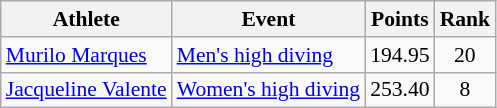<table class=wikitable style="font-size:90%;">
<tr>
<th>Athlete</th>
<th>Event</th>
<th>Points</th>
<th>Rank</th>
</tr>
<tr align=center>
<td align=left><a href='#'>Murilo Marques</a></td>
<td align=left><a href='#'>Men's high diving</a></td>
<td>194.95</td>
<td>20</td>
</tr>
<tr align=center>
<td align=left><a href='#'>Jacqueline Valente</a></td>
<td align=left><a href='#'>Women's high diving</a></td>
<td>253.40</td>
<td>8</td>
</tr>
</table>
